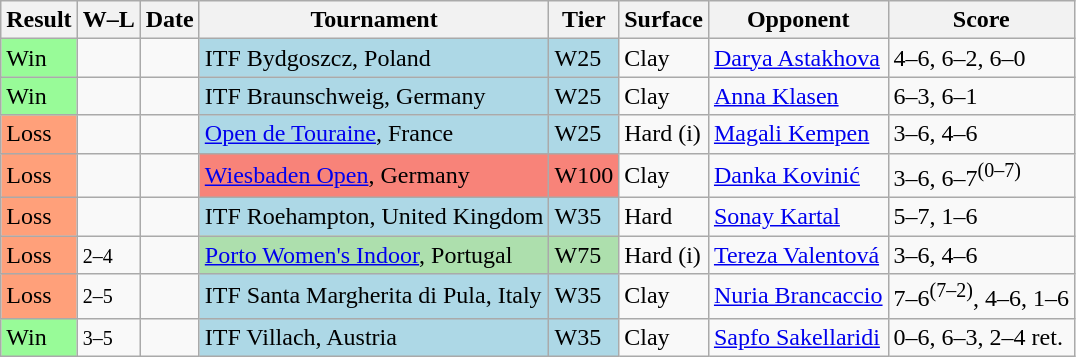<table class="sortable wikitable nowrap">
<tr>
<th>Result</th>
<th class="unsortable">W–L</th>
<th>Date</th>
<th>Tournament</th>
<th>Tier</th>
<th>Surface</th>
<th>Opponent</th>
<th class="unsortable">Score</th>
</tr>
<tr>
<td style="background:#98fb98;">Win</td>
<td></td>
<td></td>
<td bgcolor=lightblue>ITF Bydgoszcz, Poland</td>
<td bgcolor=lightblue>W25</td>
<td>Clay</td>
<td>  <a href='#'>Darya Astakhova</a></td>
<td>4–6, 6–2, 6–0</td>
</tr>
<tr>
<td style="background:#98fb98;">Win</td>
<td></td>
<td></td>
<td bgcolor=lightblue>ITF Braunschweig, Germany</td>
<td bgcolor=lightblue>W25</td>
<td>Clay</td>
<td> <a href='#'>Anna Klasen</a></td>
<td>6–3, 6–1</td>
</tr>
<tr>
<td style="background:#ffa07a;">Loss</td>
<td></td>
<td></td>
<td bgcolor=lightblue><a href='#'>Open de Touraine</a>, France</td>
<td bgcolor=lightblue>W25</td>
<td>Hard (i)</td>
<td> <a href='#'>Magali Kempen</a></td>
<td>3–6, 4–6</td>
</tr>
<tr>
<td style="background:#ffa07a;">Loss</td>
<td></td>
<td><a href='#'></a></td>
<td bgcolor=f88379><a href='#'>Wiesbaden Open</a>, Germany</td>
<td bgcolor=f88379>W100</td>
<td>Clay</td>
<td> <a href='#'>Danka Kovinić</a></td>
<td>3–6, 6–7<sup>(0–7)</sup></td>
</tr>
<tr>
<td style="background:#ffa07a;">Loss</td>
<td></td>
<td></td>
<td bgcolor=lightblue>ITF Roehampton, United Kingdom</td>
<td bgcolor=lightblue>W35</td>
<td>Hard</td>
<td> <a href='#'>Sonay Kartal</a></td>
<td>5–7, 1–6</td>
</tr>
<tr>
<td style="background:#ffa07a;">Loss</td>
<td><small>2–4</small></td>
<td></td>
<td bgcolor=addfad><a href='#'>Porto Women's Indoor</a>, Portugal</td>
<td bgcolor=addfad>W75</td>
<td>Hard (i)</td>
<td> <a href='#'>Tereza Valentová</a></td>
<td>3–6, 4–6</td>
</tr>
<tr>
<td style="background:#ffa07a;">Loss</td>
<td><small>2–5</small></td>
<td></td>
<td style="background:lightblue;">ITF Santa Margherita di Pula, Italy</td>
<td style="background:lightblue;">W35</td>
<td>Clay</td>
<td> <a href='#'>Nuria Brancaccio</a></td>
<td>7–6<sup>(7–2)</sup>, 4–6, 1–6</td>
</tr>
<tr>
<td style="background:#98fb98;">Win</td>
<td><small>3–5</small></td>
<td></td>
<td style="background:lightblue;">ITF Villach, Austria</td>
<td style="background:lightblue;">W35</td>
<td>Clay</td>
<td> <a href='#'>Sapfo Sakellaridi</a></td>
<td>0–6, 6–3, 2–4 ret.</td>
</tr>
</table>
